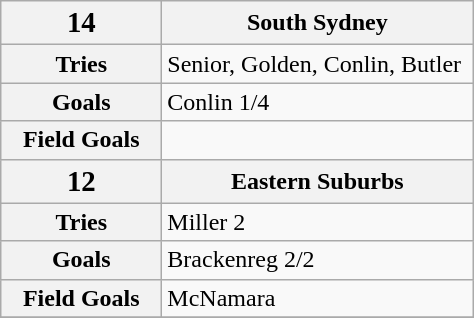<table align="center" class="wikitable" style="text-align:left;" cellpadding=3 cellspacing=2>
<tr>
<th width=100><strong><big>14</big></strong></th>
<th width=200>South Sydney</th>
</tr>
<tr>
<th>Tries</th>
<td>Senior, Golden, Conlin, Butler</td>
</tr>
<tr>
<th>Goals</th>
<td>Conlin 1/4</td>
</tr>
<tr>
<th>Field Goals</th>
<td></td>
</tr>
<tr>
<th><strong><big>12</big></strong></th>
<th>Eastern Suburbs</th>
</tr>
<tr>
<th>Tries</th>
<td>Miller 2</td>
</tr>
<tr>
<th>Goals</th>
<td>Brackenreg 2/2</td>
</tr>
<tr>
<th>Field Goals</th>
<td>McNamara</td>
</tr>
<tr>
</tr>
</table>
